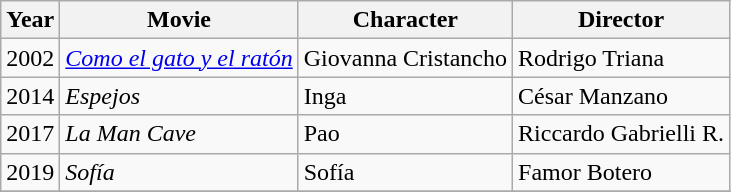<table class="wikitable">
<tr>
<th>Year</th>
<th>Movie</th>
<th>Character</th>
<th>Director</th>
</tr>
<tr>
<td>2002</td>
<td><em><a href='#'>Como el gato y el ratón</a></em></td>
<td>Giovanna Cristancho</td>
<td>Rodrigo Triana</td>
</tr>
<tr>
<td>2014</td>
<td><em>Espejos</em></td>
<td>Inga</td>
<td>César Manzano</td>
</tr>
<tr>
<td>2017</td>
<td><em>La Man Cave</em></td>
<td>Pao</td>
<td>Riccardo Gabrielli R.</td>
</tr>
<tr>
<td>2019</td>
<td><em>Sofía</em></td>
<td>Sofía</td>
<td>Famor Botero</td>
</tr>
<tr>
</tr>
</table>
